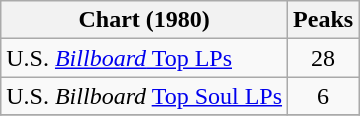<table class="wikitable">
<tr>
<th>Chart (1980)</th>
<th>Peaks<br></th>
</tr>
<tr>
<td>U.S. <a href='#'><em>Billboard</em> Top LPs</a></td>
<td align="center">28</td>
</tr>
<tr>
<td>U.S. <em>Billboard</em> <a href='#'>Top Soul LPs</a></td>
<td align="center">6</td>
</tr>
<tr>
</tr>
</table>
